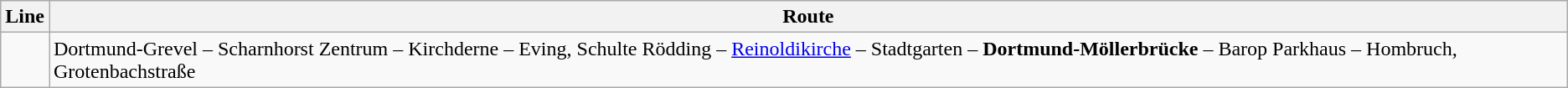<table class="wikitable">
<tr>
<th>Line</th>
<th>Route</th>
</tr>
<tr>
<td></td>
<td>Dortmund-Grevel – Scharnhorst Zentrum – Kirchderne – Eving, Schulte Rödding  – <a href='#'>Reinoldikirche</a> – Stadtgarten – <strong>Dortmund-Möllerbrücke</strong> –  Barop Parkhaus – Hombruch, Grotenbachstraße</td>
</tr>
</table>
